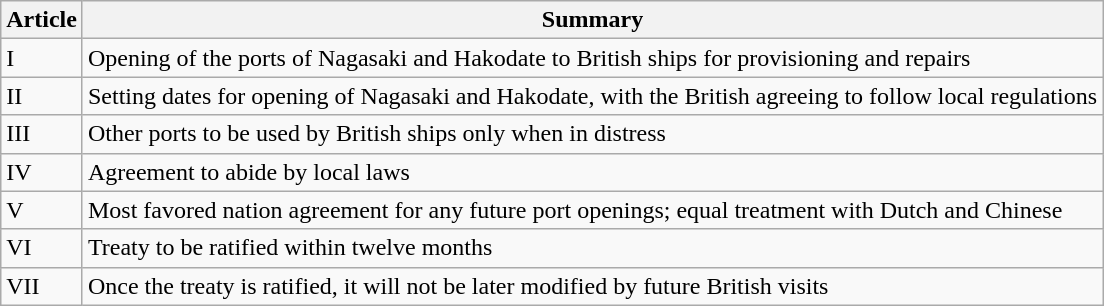<table class="wikitable">
<tr>
<th>Article</th>
<th>Summary</th>
</tr>
<tr>
<td>I</td>
<td>Opening of the ports of Nagasaki and Hakodate to British ships for provisioning and repairs</td>
</tr>
<tr>
<td>II</td>
<td>Setting dates for opening of Nagasaki and Hakodate, with the British agreeing to follow local regulations</td>
</tr>
<tr>
<td>III</td>
<td>Other ports to be used by British ships only when in distress</td>
</tr>
<tr>
<td>IV</td>
<td>Agreement to abide by local laws</td>
</tr>
<tr>
<td>V</td>
<td>Most favored nation agreement for any future port openings; equal treatment with Dutch and Chinese</td>
</tr>
<tr>
<td>VI</td>
<td>Treaty to be ratified within twelve months</td>
</tr>
<tr>
<td>VII</td>
<td>Once the treaty is ratified, it will not be later modified by future British visits</td>
</tr>
</table>
